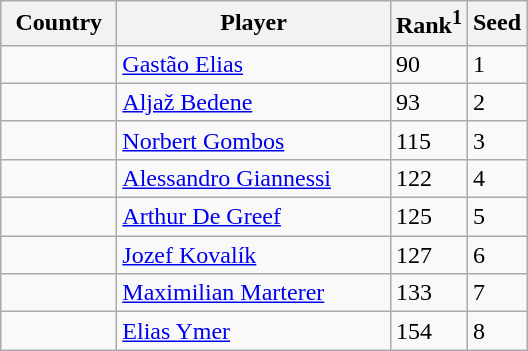<table class="sortable wikitable">
<tr>
<th width="70">Country</th>
<th width="175">Player</th>
<th>Rank<sup>1</sup></th>
<th>Seed</th>
</tr>
<tr>
<td></td>
<td><a href='#'>Gastão Elias</a></td>
<td>90</td>
<td>1</td>
</tr>
<tr>
<td></td>
<td><a href='#'>Aljaž Bedene</a></td>
<td>93</td>
<td>2</td>
</tr>
<tr>
<td></td>
<td><a href='#'>Norbert Gombos</a></td>
<td>115</td>
<td>3</td>
</tr>
<tr>
<td></td>
<td><a href='#'>Alessandro Giannessi</a></td>
<td>122</td>
<td>4</td>
</tr>
<tr>
<td></td>
<td><a href='#'>Arthur De Greef</a></td>
<td>125</td>
<td>5</td>
</tr>
<tr>
<td></td>
<td><a href='#'>Jozef Kovalík</a></td>
<td>127</td>
<td>6</td>
</tr>
<tr>
<td></td>
<td><a href='#'>Maximilian Marterer</a></td>
<td>133</td>
<td>7</td>
</tr>
<tr>
<td></td>
<td><a href='#'>Elias Ymer</a></td>
<td>154</td>
<td>8</td>
</tr>
</table>
